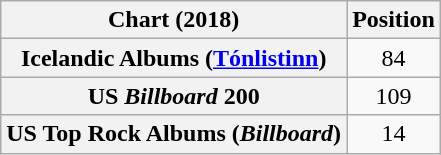<table class="wikitable sortable plainrowheaders">
<tr>
<th scope="col">Chart (2018)</th>
<th scope="col">Position</th>
</tr>
<tr>
<th scope="row">Icelandic Albums (<a href='#'>Tónlistinn</a>)</th>
<td align=center>84</td>
</tr>
<tr>
<th scope="row">US <em>Billboard</em> 200</th>
<td style="text-align:center;">109</td>
</tr>
<tr>
<th scope="row">US Top Rock Albums (<em>Billboard</em>)</th>
<td style="text-align:center;">14</td>
</tr>
</table>
